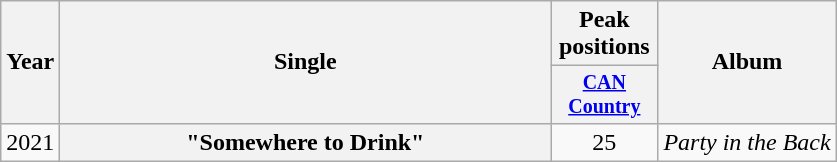<table class="wikitable plainrowheaders" style="text-align:center;">
<tr>
<th rowspan="2">Year</th>
<th rowspan="2" style="width:20em;">Single</th>
<th>Peak positions</th>
<th rowspan="2">Album</th>
</tr>
<tr style="font-size:smaller;">
<th width="65"><a href='#'>CAN Country</a><br></th>
</tr>
<tr>
<td>2021</td>
<th scope="row">"Somewhere to Drink"<br></th>
<td>25</td>
<td align="left"><em>Party in the Back</em></td>
</tr>
</table>
